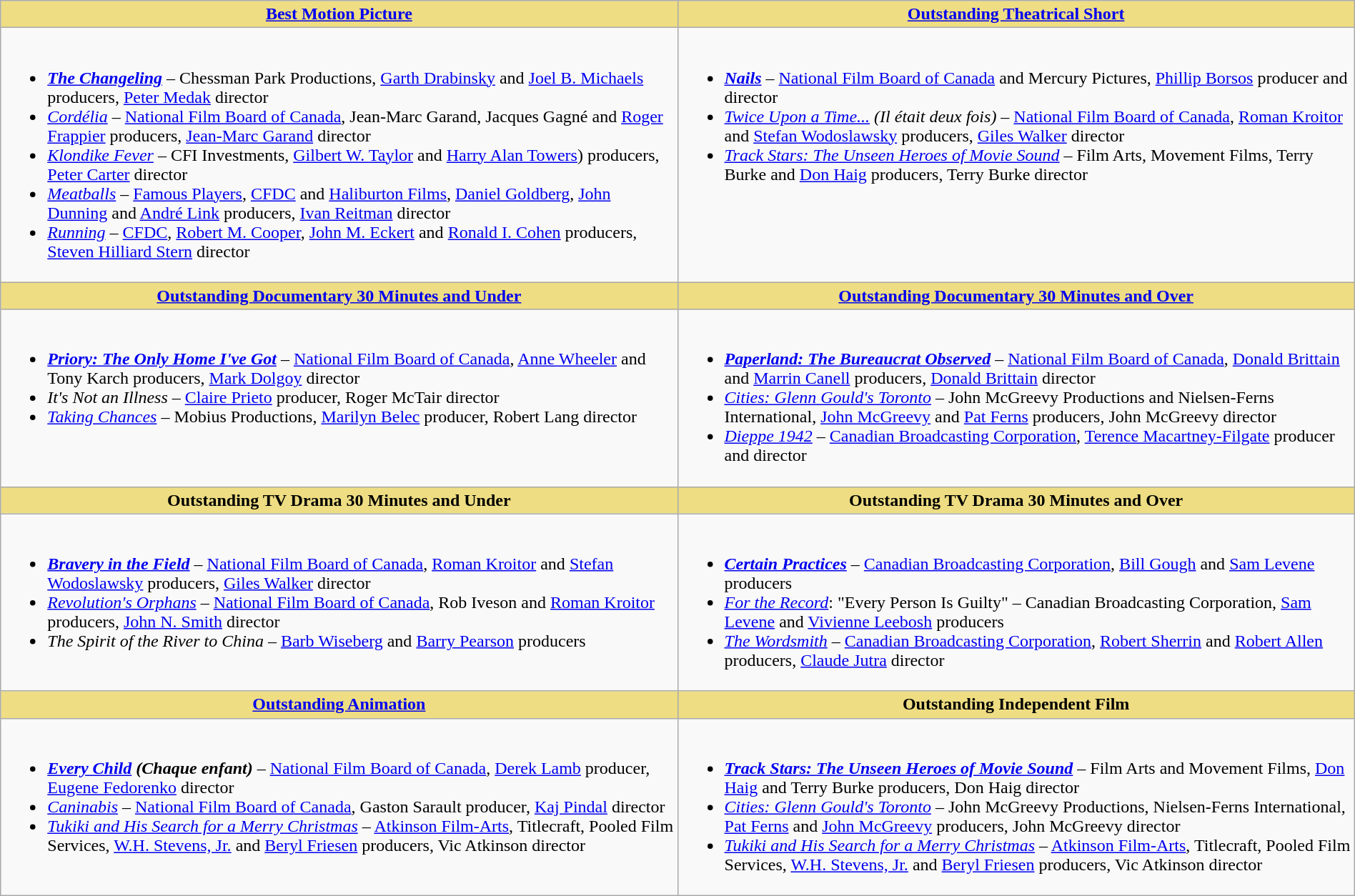<table class=wikitable width="100%">
<tr>
<th style="background:#EEDD82; width:50%"><a href='#'>Best Motion Picture</a></th>
<th style="background:#EEDD82; width:50%"><a href='#'>Outstanding Theatrical Short</a></th>
</tr>
<tr>
<td valign="top"><br><ul><li> <strong><em><a href='#'>The Changeling</a></em></strong> – Chessman Park Productions, <a href='#'>Garth Drabinsky</a> and <a href='#'>Joel B. Michaels</a> producers, <a href='#'>Peter Medak</a> director</li><li><em><a href='#'>Cordélia</a></em> – <a href='#'>National Film Board of Canada</a>, Jean-Marc Garand, Jacques Gagné and <a href='#'>Roger Frappier</a> producers, <a href='#'>Jean-Marc Garand</a> director</li><li><em><a href='#'>Klondike Fever</a></em> – CFI Investments, <a href='#'>Gilbert W. Taylor</a> and <a href='#'>Harry Alan Towers</a>) producers, <a href='#'>Peter Carter</a> director</li><li><em><a href='#'>Meatballs</a></em> – <a href='#'>Famous Players</a>, <a href='#'>CFDC</a> and <a href='#'>Haliburton Films</a>, <a href='#'>Daniel Goldberg</a>, <a href='#'>John Dunning</a> and <a href='#'>André Link</a> producers, <a href='#'>Ivan Reitman</a> director</li><li><em><a href='#'>Running</a></em> – <a href='#'>CFDC</a>, <a href='#'>Robert M. Cooper</a>, <a href='#'>John M. Eckert</a> and <a href='#'>Ronald I. Cohen</a> producers, <a href='#'>Steven Hilliard Stern</a> director</li></ul></td>
<td valign="top"><br><ul><li> <strong><em><a href='#'>Nails</a></em></strong> – <a href='#'>National Film Board of Canada</a> and Mercury Pictures, <a href='#'>Phillip Borsos</a> producer and director</li><li><em><a href='#'>Twice Upon a Time...</a> (Il était deux fois)</em> – <a href='#'>National Film Board of Canada</a>, <a href='#'>Roman Kroitor</a> and <a href='#'>Stefan Wodoslawsky</a> producers, <a href='#'>Giles Walker</a> director</li><li><em><a href='#'>Track Stars: The Unseen Heroes of Movie Sound</a></em> – Film Arts, Movement Films, Terry Burke and <a href='#'>Don Haig</a> producers, Terry Burke director</li></ul></td>
</tr>
<tr>
<th style="background:#EEDD82; width:50%"><a href='#'>Outstanding Documentary 30 Minutes and Under</a></th>
<th style="background:#EEDD82; width:50%"><a href='#'> Outstanding Documentary 30 Minutes and Over</a></th>
</tr>
<tr>
<td valign="top"><br><ul><li> <strong><em><a href='#'>Priory: The Only Home I've Got</a></em></strong> – <a href='#'>National Film Board of Canada</a>, <a href='#'>Anne Wheeler</a> and Tony Karch producers, <a href='#'>Mark Dolgoy</a> director</li><li><em>It's Not an Illness</em> – <a href='#'>Claire Prieto</a> producer, Roger McTair director</li><li><em><a href='#'>Taking Chances</a></em> – Mobius Productions, <a href='#'>Marilyn Belec</a> producer, Robert Lang director</li></ul></td>
<td valign="top"><br><ul><li> <strong><em><a href='#'>Paperland: The Bureaucrat Observed</a></em></strong> – <a href='#'>National Film Board of Canada</a>, <a href='#'>Donald Brittain</a> and <a href='#'>Marrin Canell</a> producers, <a href='#'>Donald Brittain</a> director</li><li><em><a href='#'>Cities: Glenn Gould's Toronto</a></em> – John McGreevy Productions and Nielsen-Ferns International, <a href='#'>John McGreevy</a> and <a href='#'>Pat Ferns</a> producers, John McGreevy director</li><li><em><a href='#'>Dieppe 1942</a></em> – <a href='#'>Canadian Broadcasting Corporation</a>, <a href='#'>Terence Macartney-Filgate</a> producer and director</li></ul></td>
</tr>
<tr>
<th style="background:#EEDD82; width:50%">Outstanding TV Drama 30 Minutes and Under</th>
<th style="background:#EEDD82; width:50%">Outstanding TV Drama 30 Minutes and Over</th>
</tr>
<tr>
<td valign="top"><br><ul><li> <strong><em><a href='#'>Bravery in the Field</a></em></strong> – <a href='#'>National Film Board of Canada</a>, <a href='#'>Roman Kroitor</a> and <a href='#'>Stefan Wodoslawsky</a> producers, <a href='#'>Giles Walker</a> director</li><li><em><a href='#'>Revolution's Orphans</a></em> – <a href='#'>National Film Board of Canada</a>, Rob Iveson and <a href='#'>Roman Kroitor</a> producers, <a href='#'>John N. Smith</a> director</li><li><em>The Spirit of the River to China</em> – <a href='#'>Barb Wiseberg</a> and <a href='#'>Barry Pearson</a> producers</li></ul></td>
<td valign="top"><br><ul><li> <strong><em><a href='#'>Certain Practices</a></em></strong> – <a href='#'>Canadian Broadcasting Corporation</a>, <a href='#'>Bill Gough</a> and <a href='#'>Sam Levene</a> producers</li><li><em><a href='#'>For the Record</a></em>: "Every Person Is Guilty" – Canadian Broadcasting Corporation, <a href='#'>Sam Levene</a> and <a href='#'>Vivienne Leebosh</a> producers</li><li><em><a href='#'>The Wordsmith</a></em> – <a href='#'>Canadian Broadcasting Corporation</a>, <a href='#'>Robert Sherrin</a> and <a href='#'>Robert Allen</a> producers, <a href='#'>Claude Jutra</a> director</li></ul></td>
</tr>
<tr>
<th style="background:#EEDD82; width:50%"><a href='#'>Outstanding Animation</a></th>
<th style="background:#EEDD82; width:50%">Outstanding Independent Film</th>
</tr>
<tr>
<td valign="top"><br><ul><li> <strong><em><a href='#'>Every Child</a> (Chaque enfant)</em></strong> – <a href='#'>National Film Board of Canada</a>, <a href='#'>Derek Lamb</a> producer, <a href='#'>Eugene Fedorenko</a> director</li><li><em><a href='#'>Caninabis</a></em> – <a href='#'>National Film Board of Canada</a>, Gaston Sarault producer, <a href='#'>Kaj Pindal</a> director</li><li><em><a href='#'>Tukiki and His Search for a Merry Christmas</a></em> – <a href='#'>Atkinson Film-Arts</a>, Titlecraft, Pooled Film Services, <a href='#'>W.H. Stevens, Jr.</a> and <a href='#'>Beryl Friesen</a> producers, Vic Atkinson director</li></ul></td>
<td valign="top"><br><ul><li> <strong><em><a href='#'>Track Stars: The Unseen Heroes of Movie Sound</a></em></strong> – Film Arts and Movement Films, <a href='#'>Don Haig</a> and Terry Burke producers, Don Haig director</li><li><em><a href='#'>Cities: Glenn Gould's Toronto</a></em> – John McGreevy Productions, Nielsen-Ferns International, <a href='#'>Pat Ferns</a> and <a href='#'>John McGreevy</a> producers, John McGreevy director</li><li><em><a href='#'>Tukiki and His Search for a Merry Christmas</a></em> – <a href='#'>Atkinson Film-Arts</a>, Titlecraft, Pooled Film Services, <a href='#'>W.H. Stevens, Jr.</a> and <a href='#'>Beryl Friesen</a> producers, Vic Atkinson director</li></ul></td>
</tr>
</table>
